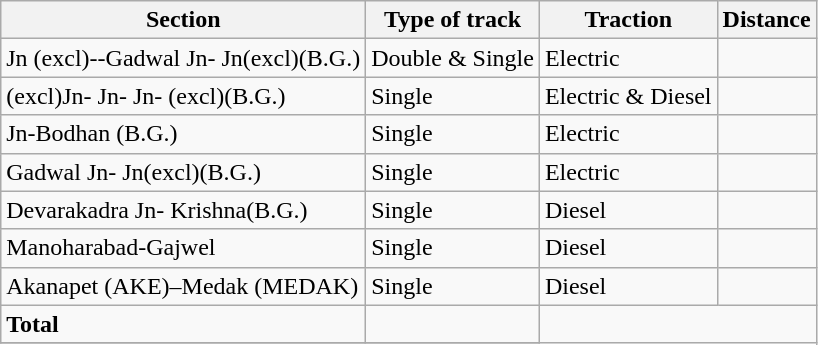<table class="wikitable">
<tr>
<th>Section</th>
<th>Type of track</th>
<th>Traction</th>
<th>Distance</th>
</tr>
<tr>
<td> Jn (excl)--Gadwal Jn- Jn(excl)(B.G.)</td>
<td>Double & Single</td>
<td>Electric</td>
<td></td>
</tr>
<tr>
<td> (excl)Jn- Jn- Jn- (excl)(B.G.)</td>
<td>Single</td>
<td>Electric & Diesel</td>
<td></td>
</tr>
<tr>
<td> Jn-Bodhan (B.G.)</td>
<td>Single</td>
<td>Electric</td>
<td></td>
</tr>
<tr>
<td>Gadwal Jn-  Jn(excl)(B.G.)</td>
<td>Single</td>
<td>Electric</td>
<td></td>
</tr>
<tr>
<td>Devarakadra Jn- Krishna(B.G.)</td>
<td>Single</td>
<td>Diesel</td>
<td></td>
</tr>
<tr>
<td>Manoharabad-Gajwel</td>
<td>Single</td>
<td>Diesel</td>
<td></td>
</tr>
<tr>
<td>Akanapet (AKE)–Medak (MEDAK)</td>
<td>Single</td>
<td>Diesel</td>
<td></td>
</tr>
<tr>
<td><strong>Total</strong></td>
<td></td>
</tr>
<tr 669.2>
</tr>
</table>
